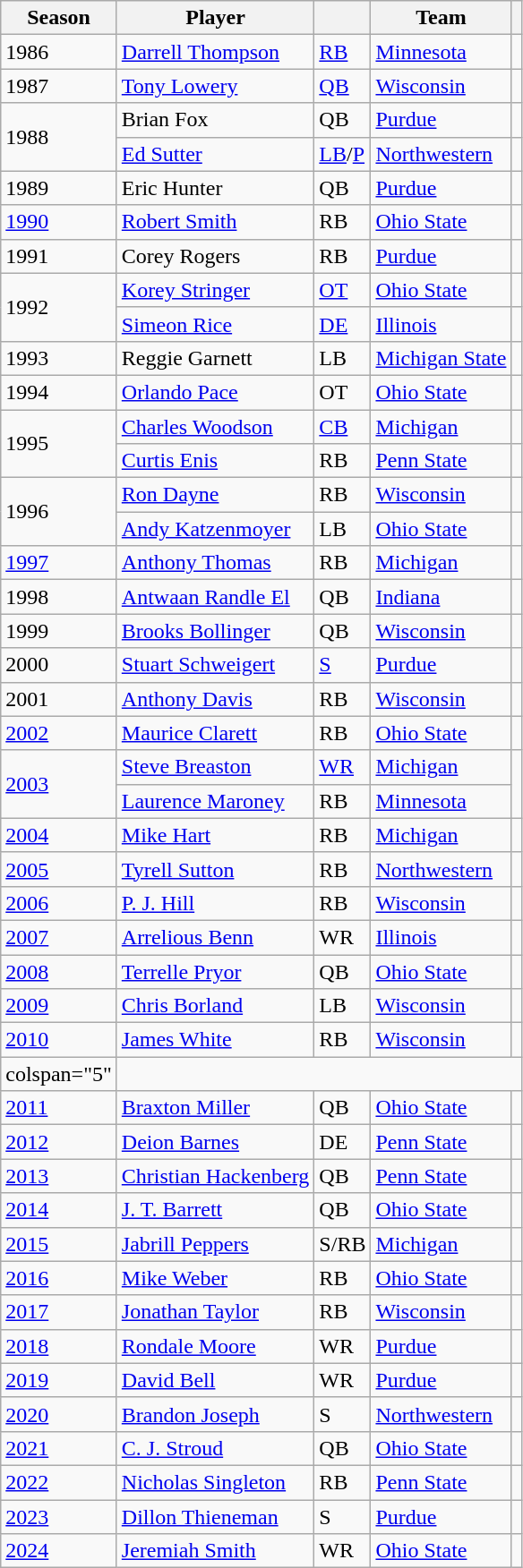<table class="wikitable sortable">
<tr>
<th>Season</th>
<th>Player</th>
<th></th>
<th>Team</th>
<th></th>
</tr>
<tr>
<td>1986</td>
<td><a href='#'>Darrell Thompson</a></td>
<td><a href='#'>RB</a></td>
<td><a href='#'>Minnesota</a></td>
<td></td>
</tr>
<tr>
<td>1987</td>
<td><a href='#'>Tony Lowery</a></td>
<td><a href='#'>QB</a></td>
<td><a href='#'>Wisconsin</a></td>
<td></td>
</tr>
<tr>
<td rowspan="2">1988</td>
<td>Brian Fox</td>
<td>QB</td>
<td><a href='#'>Purdue</a></td>
<td></td>
</tr>
<tr>
<td><a href='#'>Ed Sutter</a></td>
<td><a href='#'>LB</a>/<a href='#'>P</a></td>
<td><a href='#'>Northwestern</a></td>
<td></td>
</tr>
<tr>
<td>1989</td>
<td>Eric Hunter</td>
<td>QB</td>
<td><a href='#'>Purdue</a></td>
<td></td>
</tr>
<tr>
<td><a href='#'>1990</a></td>
<td><a href='#'>Robert Smith</a></td>
<td>RB</td>
<td><a href='#'>Ohio State</a></td>
<td></td>
</tr>
<tr>
<td>1991</td>
<td>Corey Rogers</td>
<td>RB</td>
<td><a href='#'>Purdue</a></td>
<td></td>
</tr>
<tr>
<td rowspan="2">1992</td>
<td><a href='#'>Korey Stringer</a></td>
<td><a href='#'>OT</a></td>
<td><a href='#'>Ohio State</a></td>
<td></td>
</tr>
<tr>
<td><a href='#'>Simeon Rice</a></td>
<td><a href='#'>DE</a></td>
<td><a href='#'>Illinois</a></td>
<td></td>
</tr>
<tr>
<td>1993</td>
<td>Reggie Garnett</td>
<td>LB</td>
<td><a href='#'>Michigan State</a></td>
<td></td>
</tr>
<tr>
<td>1994</td>
<td><a href='#'>Orlando Pace</a></td>
<td>OT</td>
<td><a href='#'>Ohio State</a></td>
<td></td>
</tr>
<tr>
<td rowspan="2">1995</td>
<td><a href='#'>Charles Woodson</a></td>
<td><a href='#'>CB</a></td>
<td><a href='#'>Michigan</a></td>
<td></td>
</tr>
<tr>
<td><a href='#'>Curtis Enis</a></td>
<td>RB</td>
<td><a href='#'>Penn State</a></td>
<td></td>
</tr>
<tr>
<td rowspan="2">1996</td>
<td><a href='#'>Ron Dayne</a></td>
<td>RB</td>
<td><a href='#'>Wisconsin</a></td>
<td></td>
</tr>
<tr>
<td><a href='#'>Andy Katzenmoyer</a></td>
<td>LB</td>
<td><a href='#'>Ohio State</a></td>
<td></td>
</tr>
<tr>
<td><a href='#'>1997</a></td>
<td><a href='#'>Anthony Thomas</a></td>
<td>RB</td>
<td><a href='#'>Michigan</a></td>
<td></td>
</tr>
<tr>
<td>1998</td>
<td><a href='#'>Antwaan Randle El</a></td>
<td>QB</td>
<td><a href='#'>Indiana</a></td>
<td></td>
</tr>
<tr>
<td>1999</td>
<td><a href='#'>Brooks Bollinger</a></td>
<td>QB</td>
<td><a href='#'>Wisconsin</a></td>
<td></td>
</tr>
<tr>
<td>2000</td>
<td><a href='#'>Stuart Schweigert</a></td>
<td><a href='#'>S</a></td>
<td><a href='#'>Purdue</a></td>
<td></td>
</tr>
<tr>
<td>2001</td>
<td><a href='#'>Anthony Davis</a></td>
<td>RB</td>
<td><a href='#'>Wisconsin</a></td>
<td></td>
</tr>
<tr>
<td><a href='#'>2002</a></td>
<td><a href='#'>Maurice Clarett</a></td>
<td>RB</td>
<td><a href='#'>Ohio State</a></td>
<td></td>
</tr>
<tr>
<td rowspan="2"><a href='#'>2003</a></td>
<td><a href='#'>Steve Breaston</a></td>
<td><a href='#'>WR</a></td>
<td><a href='#'>Michigan</a></td>
<td rowspan="2"></td>
</tr>
<tr>
<td><a href='#'>Laurence Maroney</a></td>
<td>RB</td>
<td><a href='#'>Minnesota</a></td>
</tr>
<tr>
<td><a href='#'>2004</a></td>
<td><a href='#'>Mike Hart</a></td>
<td>RB</td>
<td><a href='#'>Michigan</a></td>
<td></td>
</tr>
<tr>
<td><a href='#'>2005</a></td>
<td><a href='#'>Tyrell Sutton</a></td>
<td>RB</td>
<td><a href='#'>Northwestern</a></td>
<td></td>
</tr>
<tr>
<td><a href='#'>2006</a></td>
<td><a href='#'>P. J. Hill</a></td>
<td>RB</td>
<td><a href='#'>Wisconsin</a></td>
<td></td>
</tr>
<tr>
<td><a href='#'>2007</a></td>
<td><a href='#'>Arrelious Benn</a></td>
<td>WR</td>
<td><a href='#'>Illinois</a></td>
<td></td>
</tr>
<tr>
<td><a href='#'>2008</a></td>
<td><a href='#'>Terrelle Pryor</a></td>
<td>QB</td>
<td><a href='#'>Ohio State</a></td>
<td></td>
</tr>
<tr>
<td><a href='#'>2009</a></td>
<td><a href='#'>Chris Borland</a></td>
<td>LB</td>
<td><a href='#'>Wisconsin</a></td>
<td></td>
</tr>
<tr>
<td><a href='#'>2010</a></td>
<td><a href='#'>James White</a></td>
<td>RB</td>
<td><a href='#'>Wisconsin</a></td>
<td></td>
</tr>
<tr>
<td>colspan="5" </td>
</tr>
<tr>
<td><a href='#'>2011</a></td>
<td><a href='#'>Braxton Miller</a></td>
<td>QB</td>
<td><a href='#'>Ohio State</a></td>
<td></td>
</tr>
<tr>
<td><a href='#'>2012</a></td>
<td><a href='#'>Deion Barnes</a></td>
<td>DE</td>
<td><a href='#'>Penn State</a></td>
<td></td>
</tr>
<tr>
<td><a href='#'>2013</a></td>
<td><a href='#'>Christian Hackenberg</a></td>
<td>QB</td>
<td><a href='#'>Penn State</a></td>
<td></td>
</tr>
<tr>
<td><a href='#'>2014</a></td>
<td><a href='#'>J. T. Barrett</a></td>
<td>QB</td>
<td><a href='#'>Ohio State</a></td>
<td></td>
</tr>
<tr>
<td><a href='#'>2015</a></td>
<td><a href='#'>Jabrill Peppers</a></td>
<td>S/RB</td>
<td><a href='#'>Michigan</a></td>
<td></td>
</tr>
<tr>
<td><a href='#'>2016</a></td>
<td><a href='#'>Mike Weber</a></td>
<td>RB</td>
<td><a href='#'>Ohio State</a></td>
<td></td>
</tr>
<tr>
<td><a href='#'>2017</a></td>
<td><a href='#'>Jonathan Taylor</a></td>
<td>RB</td>
<td><a href='#'>Wisconsin</a></td>
<td></td>
</tr>
<tr>
<td><a href='#'>2018</a></td>
<td><a href='#'>Rondale Moore</a></td>
<td>WR</td>
<td><a href='#'>Purdue</a></td>
<td></td>
</tr>
<tr>
<td><a href='#'>2019</a></td>
<td><a href='#'>David Bell</a></td>
<td>WR</td>
<td><a href='#'>Purdue</a></td>
<td></td>
</tr>
<tr>
<td><a href='#'>2020</a></td>
<td><a href='#'>Brandon Joseph</a></td>
<td>S</td>
<td><a href='#'>Northwestern</a></td>
<td></td>
</tr>
<tr>
<td><a href='#'>2021</a></td>
<td><a href='#'>C. J. Stroud</a></td>
<td>QB</td>
<td><a href='#'>Ohio State</a></td>
<td></td>
</tr>
<tr>
<td><a href='#'>2022</a></td>
<td><a href='#'>Nicholas Singleton</a></td>
<td>RB</td>
<td><a href='#'>Penn State</a></td>
<td></td>
</tr>
<tr>
<td><a href='#'>2023</a></td>
<td><a href='#'>Dillon Thieneman</a></td>
<td>S</td>
<td><a href='#'>Purdue</a></td>
<td></td>
</tr>
<tr>
<td><a href='#'>2024</a></td>
<td><a href='#'>Jeremiah Smith</a></td>
<td>WR</td>
<td><a href='#'>Ohio State</a></td>
<td></td>
</tr>
</table>
